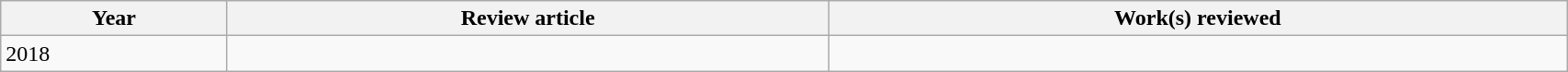<table class='wikitable sortable' width='90%'>
<tr>
<th>Year</th>
<th class='unsortable'>Review article</th>
<th class='unsortable'>Work(s) reviewed</th>
</tr>
<tr>
<td>2018</td>
<td></td>
<td></td>
</tr>
</table>
